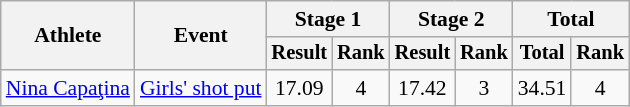<table class="wikitable" style="font-size:90%">
<tr>
<th rowspan=2>Athlete</th>
<th rowspan=2>Event</th>
<th colspan=2>Stage 1</th>
<th colspan=2>Stage 2</th>
<th colspan=2>Total</th>
</tr>
<tr style="font-size:95%">
<th>Result</th>
<th>Rank</th>
<th>Result</th>
<th>Rank</th>
<th>Total</th>
<th>Rank</th>
</tr>
<tr align=center>
<td align=left><a href='#'>Nina Capaţina</a></td>
<td align=left><a href='#'>Girls' shot put</a></td>
<td>17.09</td>
<td>4</td>
<td>17.42</td>
<td>3</td>
<td>34.51</td>
<td>4</td>
</tr>
</table>
